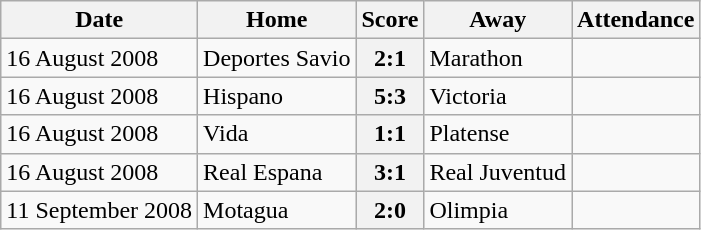<table class="wikitable">
<tr>
<th>Date</th>
<th>Home</th>
<th>Score</th>
<th>Away</th>
<th>Attendance</th>
</tr>
<tr>
<td>16 August 2008</td>
<td>Deportes Savio</td>
<th>2:1</th>
<td>Marathon</td>
<td></td>
</tr>
<tr>
<td>16 August 2008</td>
<td>Hispano</td>
<th>5:3</th>
<td>Victoria</td>
<td></td>
</tr>
<tr>
<td>16 August 2008</td>
<td>Vida</td>
<th>1:1</th>
<td>Platense</td>
<td></td>
</tr>
<tr>
<td>16 August 2008</td>
<td>Real Espana</td>
<th>3:1</th>
<td>Real Juventud</td>
<td></td>
</tr>
<tr>
<td>11 September 2008</td>
<td>Motagua</td>
<th>2:0</th>
<td>Olimpia</td>
<td></td>
</tr>
</table>
